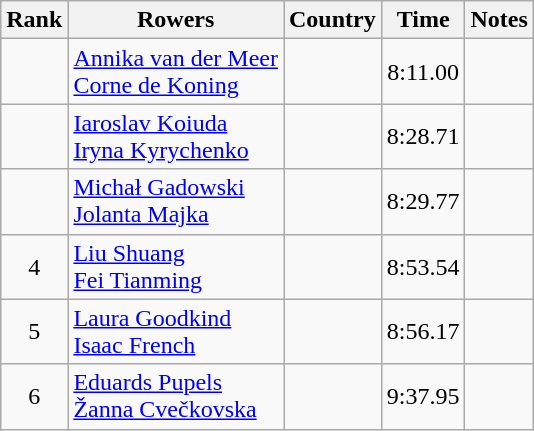<table class="wikitable" style="text-align:center">
<tr>
<th>Rank</th>
<th>Rowers</th>
<th>Country</th>
<th>Time</th>
<th>Notes</th>
</tr>
<tr>
<td></td>
<td align="left"><a href='#'>Annika van der Meer</a><br><a href='#'>Corne de Koning</a></td>
<td align="left"></td>
<td>8:11.00</td>
<td><strong></strong></td>
</tr>
<tr>
<td></td>
<td align="left"><a href='#'>Iaroslav Koiuda</a><br><a href='#'>Iryna Kyrychenko</a></td>
<td align="left"></td>
<td>8:28.71</td>
<td></td>
</tr>
<tr>
<td></td>
<td align="left"><a href='#'>Michał Gadowski</a><br><a href='#'>Jolanta Majka</a></td>
<td align="left"></td>
<td>8:29.77</td>
<td></td>
</tr>
<tr>
<td>4</td>
<td align="left"><a href='#'>Liu Shuang</a><br><a href='#'>Fei Tianming</a></td>
<td align="left"></td>
<td>8:53.54</td>
<td></td>
</tr>
<tr>
<td>5</td>
<td align="left"><a href='#'>Laura Goodkind</a><br><a href='#'>Isaac French</a></td>
<td align="left"></td>
<td>8:56.17</td>
<td></td>
</tr>
<tr>
<td>6</td>
<td align="left"><a href='#'>Eduards Pupels</a><br><a href='#'>Žanna Cvečkovska</a></td>
<td align="left"></td>
<td>9:37.95</td>
<td></td>
</tr>
</table>
